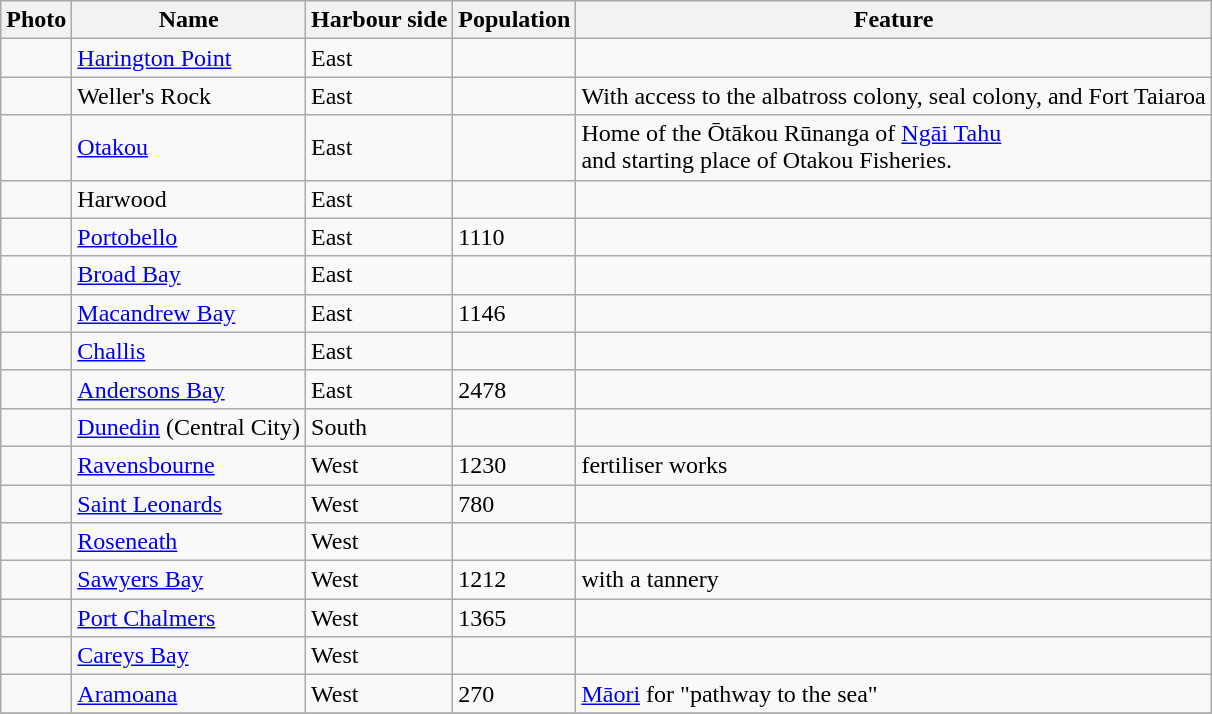<table class="wikitable sortable">
<tr>
<th>Photo</th>
<th>Name</th>
<th>Harbour side</th>
<th>Population</th>
<th>Feature</th>
</tr>
<tr>
<td></td>
<td><a href='#'>Harington Point</a></td>
<td>East</td>
<td></td>
<td></td>
</tr>
<tr>
<td></td>
<td>Weller's Rock</td>
<td>East</td>
<td></td>
<td>With access to the albatross colony, seal colony, and Fort Taiaroa</td>
</tr>
<tr>
<td></td>
<td><a href='#'>Otakou</a></td>
<td>East</td>
<td></td>
<td>Home of the Ōtākou Rūnanga of <a href='#'>Ngāi Tahu</a><br>and starting place of Otakou Fisheries.</td>
</tr>
<tr>
<td></td>
<td>Harwood</td>
<td>East</td>
<td></td>
<td></td>
</tr>
<tr>
<td></td>
<td><a href='#'>Portobello</a></td>
<td>East</td>
<td>1110</td>
<td></td>
</tr>
<tr>
<td></td>
<td><a href='#'>Broad Bay</a></td>
<td>East</td>
<td></td>
<td></td>
</tr>
<tr>
<td></td>
<td><a href='#'>Macandrew Bay</a></td>
<td>East</td>
<td>1146</td>
<td></td>
</tr>
<tr>
<td></td>
<td><a href='#'>Challis</a></td>
<td>East</td>
<td></td>
<td></td>
</tr>
<tr>
<td></td>
<td><a href='#'>Andersons Bay</a></td>
<td>East</td>
<td>2478</td>
<td></td>
</tr>
<tr>
<td></td>
<td><a href='#'>Dunedin</a> (Central City)</td>
<td>South</td>
<td></td>
<td></td>
</tr>
<tr>
<td></td>
<td><a href='#'>Ravensbourne</a></td>
<td>West</td>
<td>1230</td>
<td>fertiliser works</td>
</tr>
<tr>
<td></td>
<td><a href='#'>Saint Leonards</a></td>
<td>West</td>
<td>780</td>
<td></td>
</tr>
<tr>
<td></td>
<td><a href='#'>Roseneath</a></td>
<td>West</td>
<td></td>
<td></td>
</tr>
<tr>
<td></td>
<td><a href='#'>Sawyers Bay</a></td>
<td>West</td>
<td>1212</td>
<td>with a tannery</td>
</tr>
<tr>
<td></td>
<td><a href='#'>Port Chalmers</a></td>
<td>West</td>
<td>1365</td>
<td></td>
</tr>
<tr>
<td></td>
<td><a href='#'>Careys Bay</a></td>
<td>West</td>
<td></td>
<td></td>
</tr>
<tr>
<td></td>
<td><a href='#'>Aramoana</a></td>
<td>West</td>
<td>270</td>
<td><a href='#'>Māori</a> for "pathway to the sea"</td>
</tr>
<tr>
</tr>
</table>
